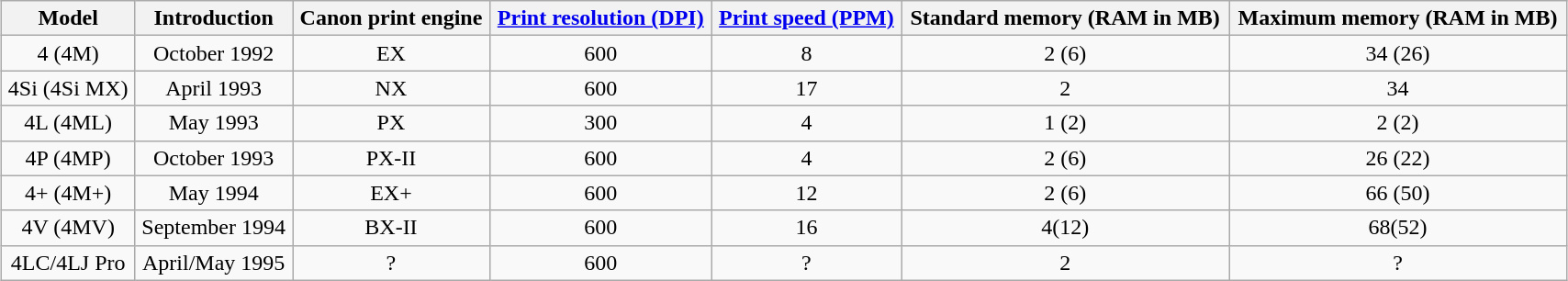<table class="wikitable" style="width:90%;margin:auto;text-align:center;">
<tr>
<th>Model</th>
<th>Introduction</th>
<th>Canon print engine</th>
<th><a href='#'>Print resolution (DPI)</a></th>
<th><a href='#'>Print speed (PPM)</a></th>
<th>Standard memory (RAM in MB)</th>
<th>Maximum memory (RAM in MB)</th>
</tr>
<tr>
<td>4 (4M)</td>
<td>October 1992</td>
<td>EX</td>
<td>600</td>
<td>8</td>
<td>2 (6)</td>
<td>34 (26)</td>
</tr>
<tr>
<td>4Si (4Si MX)</td>
<td>April 1993</td>
<td>NX</td>
<td>600</td>
<td>17</td>
<td>2</td>
<td>34</td>
</tr>
<tr>
<td>4L (4ML)</td>
<td>May 1993</td>
<td>PX</td>
<td>300</td>
<td>4</td>
<td>1 (2)</td>
<td>2 (2)</td>
</tr>
<tr>
<td>4P (4MP)</td>
<td>October 1993</td>
<td>PX-II</td>
<td>600</td>
<td>4</td>
<td>2 (6)</td>
<td>26 (22)</td>
</tr>
<tr>
<td>4+ (4M+)</td>
<td>May 1994</td>
<td>EX+</td>
<td>600</td>
<td>12</td>
<td>2 (6)</td>
<td>66 (50)</td>
</tr>
<tr>
<td>4V (4MV)</td>
<td>September 1994</td>
<td>BX-II</td>
<td>600</td>
<td>16</td>
<td>4(12)</td>
<td>68(52)</td>
</tr>
<tr>
<td>4LC/4LJ Pro</td>
<td>April/May 1995</td>
<td>?</td>
<td>600</td>
<td>?</td>
<td>2</td>
<td>?</td>
</tr>
</table>
